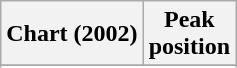<table class="wikitable sortable plainrowheaders">
<tr>
<th scope="col">Chart (2002)</th>
<th scope="col">Peak<br>position</th>
</tr>
<tr>
</tr>
<tr>
</tr>
<tr>
</tr>
<tr>
</tr>
</table>
